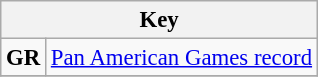<table class="wikitable"  style="font-size:95%;position:relative;">
<tr>
<th colspan=2>Key</th>
</tr>
<tr>
<td><strong>GR</strong></td>
<td><a href='#'>Pan American Games record</a></td>
</tr>
<tr>
</tr>
</table>
